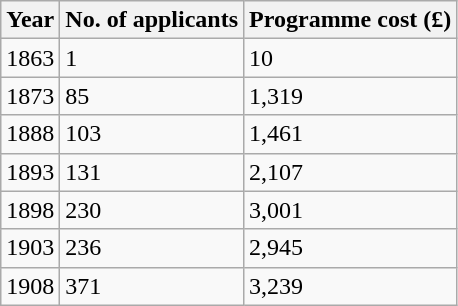<table class="wikitable">
<tr>
<th>Year</th>
<th>No. of applicants</th>
<th>Programme cost (£)</th>
</tr>
<tr>
<td>1863</td>
<td>1</td>
<td>10</td>
</tr>
<tr>
<td>1873</td>
<td>85</td>
<td>1,319</td>
</tr>
<tr>
<td>1888</td>
<td>103</td>
<td>1,461</td>
</tr>
<tr>
<td>1893</td>
<td>131</td>
<td>2,107</td>
</tr>
<tr>
<td>1898</td>
<td>230</td>
<td>3,001</td>
</tr>
<tr>
<td>1903</td>
<td>236</td>
<td>2,945</td>
</tr>
<tr>
<td>1908</td>
<td>371</td>
<td>3,239</td>
</tr>
</table>
